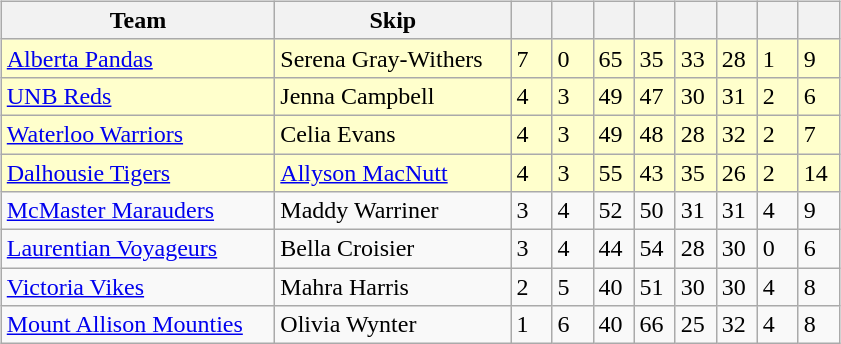<table>
<tr>
<td valign=top width=10%><br><table class=wikitable>
<tr>
<th width=175>Team</th>
<th width=150>Skip</th>
<th width=20></th>
<th width=20></th>
<th width=20></th>
<th width=20></th>
<th width=20></th>
<th width=20></th>
<th width=20></th>
<th width=20></th>
</tr>
<tr bgcolor=#ffffcc>
<td> <a href='#'>Alberta Pandas</a></td>
<td>Serena Gray-Withers</td>
<td>7</td>
<td>0</td>
<td>65</td>
<td>35</td>
<td>33</td>
<td>28</td>
<td>1</td>
<td>9</td>
</tr>
<tr bgcolor=#ffffcc>
<td> <a href='#'>UNB Reds</a></td>
<td>Jenna Campbell</td>
<td>4</td>
<td>3</td>
<td>49</td>
<td>47</td>
<td>30</td>
<td>31</td>
<td>2</td>
<td>6</td>
</tr>
<tr bgcolor=#ffffcc>
<td> <a href='#'>Waterloo Warriors</a></td>
<td>Celia Evans</td>
<td>4</td>
<td>3</td>
<td>49</td>
<td>48</td>
<td>28</td>
<td>32</td>
<td>2</td>
<td>7</td>
</tr>
<tr bgcolor=#ffffcc>
<td> <a href='#'>Dalhousie Tigers</a></td>
<td><a href='#'>Allyson MacNutt</a></td>
<td>4</td>
<td>3</td>
<td>55</td>
<td>43</td>
<td>35</td>
<td>26</td>
<td>2</td>
<td>14</td>
</tr>
<tr>
<td> <a href='#'>McMaster Marauders</a></td>
<td>Maddy Warriner</td>
<td>3</td>
<td>4</td>
<td>52</td>
<td>50</td>
<td>31</td>
<td>31</td>
<td>4</td>
<td>9</td>
</tr>
<tr>
<td> <a href='#'>Laurentian Voyageurs</a></td>
<td>Bella Croisier</td>
<td>3</td>
<td>4</td>
<td>44</td>
<td>54</td>
<td>28</td>
<td>30</td>
<td>0</td>
<td>6</td>
</tr>
<tr>
<td> <a href='#'>Victoria Vikes</a></td>
<td>Mahra Harris</td>
<td>2</td>
<td>5</td>
<td>40</td>
<td>51</td>
<td>30</td>
<td>30</td>
<td>4</td>
<td>8</td>
</tr>
<tr>
<td> <a href='#'>Mount Allison Mounties</a></td>
<td>Olivia Wynter</td>
<td>1</td>
<td>6</td>
<td>40</td>
<td>66</td>
<td>25</td>
<td>32</td>
<td>4</td>
<td>8</td>
</tr>
</table>
</td>
</tr>
</table>
